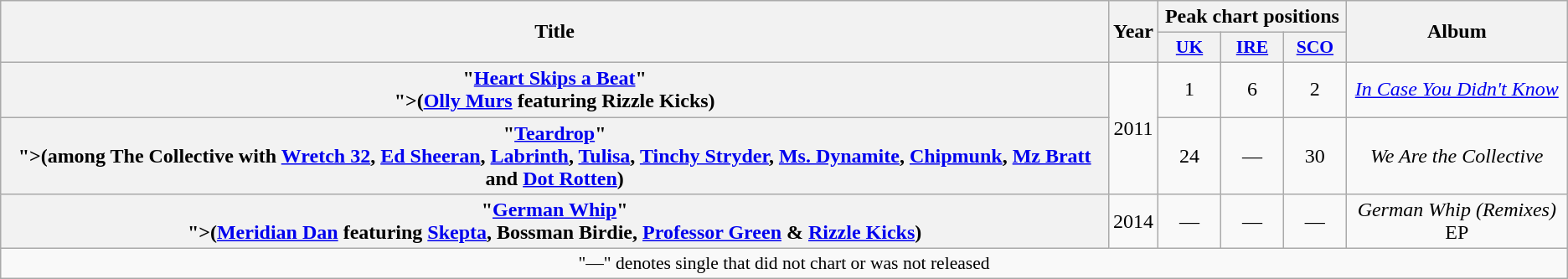<table class="wikitable plainrowheaders" style="text-align:center;">
<tr>
<th scope="col" rowspan="2">Title</th>
<th scope="col" rowspan="2">Year</th>
<th scope="col" colspan="3">Peak chart positions</th>
<th scope="col" rowspan="2">Album</th>
</tr>
<tr>
<th scope="col" style="width:3em;font-size:90%;"><a href='#'>UK</a><br></th>
<th scope="col" style="width:3em;font-size:90%;"><a href='#'>IRE</a><br></th>
<th scope="col" style="width:3em;font-size:90%;"><a href='#'>SCO</a><br></th>
</tr>
<tr>
<th scope="row">"<a href='#'>Heart Skips a Beat</a>"<br><span>">(<a href='#'>Olly Murs</a> featuring Rizzle Kicks)</span></th>
<td rowspan="2">2011</td>
<td>1</td>
<td>6</td>
<td>2</td>
<td><em><a href='#'>In Case You Didn't Know</a></em></td>
</tr>
<tr>
<th scope="row">"<a href='#'>Teardrop</a>"<br><span>">(among The Collective with <a href='#'>Wretch 32</a>, <a href='#'>Ed Sheeran</a>, <a href='#'>Labrinth</a>, <a href='#'>Tulisa</a>, <a href='#'>Tinchy Stryder</a>, <a href='#'>Ms. Dynamite</a>, <a href='#'>Chipmunk</a>, <a href='#'>Mz Bratt</a> and <a href='#'>Dot Rotten</a>)</span></th>
<td>24</td>
<td>—</td>
<td>30</td>
<td><em>We Are the Collective</em></td>
</tr>
<tr>
<th scope="row">"<a href='#'>German Whip</a>" <br><span>">(<a href='#'>Meridian Dan</a> featuring <a href='#'>Skepta</a>, Bossman Birdie, <a href='#'>Professor Green</a> & <a href='#'>Rizzle Kicks</a>)</span></th>
<td>2014</td>
<td>—</td>
<td>—</td>
<td>—</td>
<td><em>German Whip (Remixes)</em> EP</td>
</tr>
<tr>
<td colspan="14" style="text-align:center; font-size:90%;">"—" denotes single that did not chart or was not released</td>
</tr>
</table>
